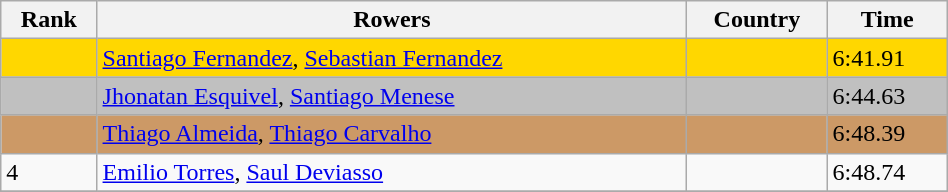<table class="wikitable" width=50%>
<tr>
<th>Rank</th>
<th>Rowers</th>
<th>Country</th>
<th>Time</th>
</tr>
<tr bgcolor=gold>
<td></td>
<td><a href='#'>Santiago Fernandez</a>, <a href='#'>Sebastian Fernandez</a></td>
<td></td>
<td>6:41.91</td>
</tr>
<tr bgcolor=silver>
<td></td>
<td><a href='#'>Jhonatan Esquivel</a>, <a href='#'>Santiago Menese</a></td>
<td></td>
<td>6:44.63</td>
</tr>
<tr bgcolor=cc9966>
<td></td>
<td><a href='#'>Thiago Almeida</a>, <a href='#'>Thiago Carvalho</a></td>
<td></td>
<td>6:48.39</td>
</tr>
<tr>
<td>4</td>
<td><a href='#'>Emilio Torres</a>, <a href='#'>Saul Deviasso</a></td>
<td></td>
<td>6:48.74</td>
</tr>
<tr>
</tr>
</table>
